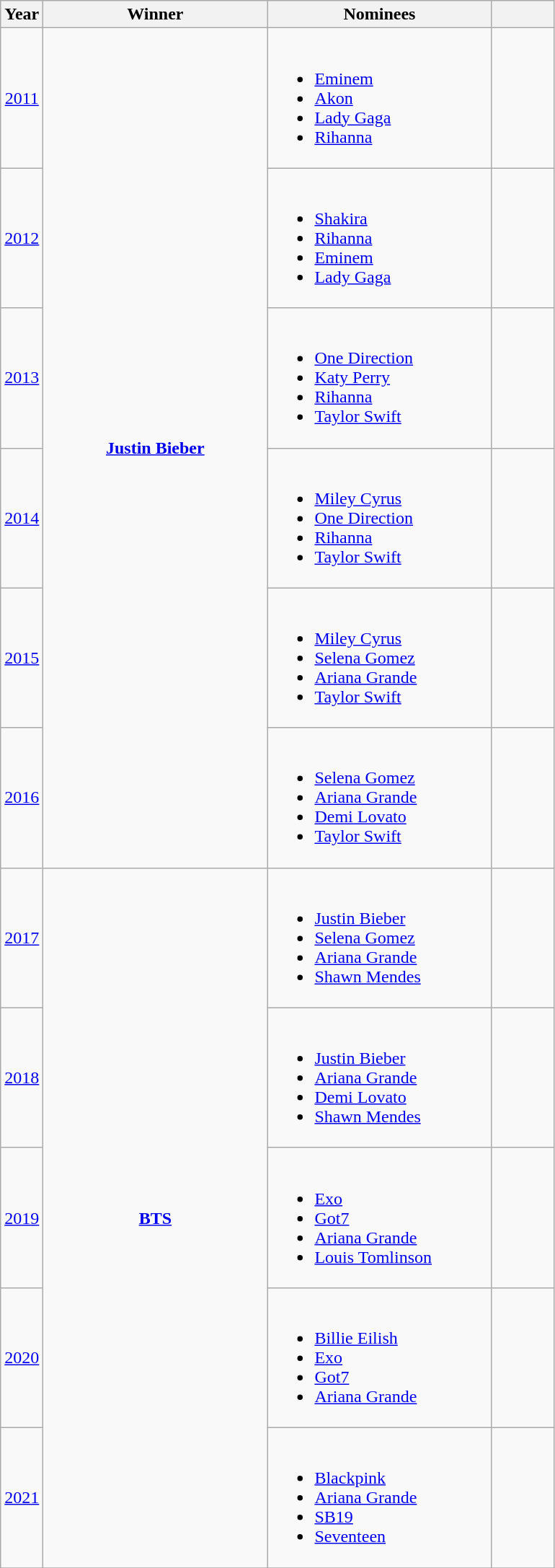<table class="wikitable">
<tr>
<th>Year</th>
<th scope="col" style="width: 200px;">Winner</th>
<th scope="col" style="width: 200px;">Nominees</th>
<th scope="col" style="width: 50px;"></th>
</tr>
<tr>
<td align="center"><a href='#'>2011</a></td>
<td align="center" rowspan="6"><strong><a href='#'>Justin Bieber</a></strong></td>
<td><br><ul><li><a href='#'>Eminem</a></li><li><a href='#'>Akon</a></li><li><a href='#'>Lady Gaga</a></li><li><a href='#'>Rihanna</a></li></ul></td>
<td align="center"></td>
</tr>
<tr>
<td align="center"><a href='#'>2012</a></td>
<td><br><ul><li><a href='#'>Shakira</a></li><li><a href='#'>Rihanna</a></li><li><a href='#'>Eminem</a></li><li><a href='#'>Lady Gaga</a></li></ul></td>
<td align="center"></td>
</tr>
<tr>
<td align="center"><a href='#'>2013</a></td>
<td><br><ul><li><a href='#'>One Direction</a></li><li><a href='#'>Katy Perry</a></li><li><a href='#'>Rihanna</a></li><li><a href='#'>Taylor Swift</a></li></ul></td>
<td align="center"></td>
</tr>
<tr>
<td align="center"><a href='#'>2014</a></td>
<td><br><ul><li><a href='#'>Miley Cyrus</a></li><li><a href='#'>One Direction</a></li><li><a href='#'>Rihanna</a></li><li><a href='#'>Taylor Swift</a></li></ul></td>
<td align="center"></td>
</tr>
<tr>
<td align="center"><a href='#'>2015</a></td>
<td><br><ul><li><a href='#'>Miley Cyrus</a></li><li><a href='#'>Selena Gomez</a></li><li><a href='#'>Ariana Grande</a></li><li><a href='#'>Taylor Swift</a></li></ul></td>
<td align="center"></td>
</tr>
<tr>
<td align="center"><a href='#'>2016</a></td>
<td><br><ul><li><a href='#'>Selena Gomez</a></li><li><a href='#'>Ariana Grande</a></li><li><a href='#'>Demi Lovato</a></li><li><a href='#'>Taylor Swift</a></li></ul></td>
<td align="center"></td>
</tr>
<tr>
<td align="center"><a href='#'>2017</a></td>
<td align="center" rowspan="5"><strong><a href='#'>BTS</a></strong></td>
<td><br><ul><li><a href='#'>Justin Bieber</a></li><li><a href='#'>Selena Gomez</a></li><li><a href='#'>Ariana Grande</a></li><li><a href='#'>Shawn Mendes</a></li></ul></td>
<td align="center"></td>
</tr>
<tr>
<td align="center"><a href='#'>2018</a></td>
<td><br><ul><li><a href='#'>Justin Bieber</a></li><li><a href='#'>Ariana Grande</a></li><li><a href='#'>Demi Lovato</a></li><li><a href='#'>Shawn Mendes</a></li></ul></td>
<td align="center"></td>
</tr>
<tr>
<td align="center"><a href='#'>2019</a></td>
<td><br><ul><li><a href='#'>Exo</a></li><li><a href='#'>Got7</a></li><li><a href='#'>Ariana Grande</a></li><li><a href='#'>Louis Tomlinson</a></li></ul></td>
<td align="center"></td>
</tr>
<tr>
<td align="center"><a href='#'>2020</a></td>
<td><br><ul><li><a href='#'>Billie Eilish</a></li><li><a href='#'>Exo</a></li><li><a href='#'>Got7</a></li><li><a href='#'>Ariana Grande</a></li></ul></td>
<td align="center"></td>
</tr>
<tr>
<td align="center"><a href='#'>2021</a></td>
<td><br><ul><li><a href='#'>Blackpink</a></li><li><a href='#'>Ariana Grande</a></li><li><a href='#'>SB19</a></li><li><a href='#'>Seventeen</a></li></ul></td>
<td align="center"></td>
</tr>
<tr>
</tr>
</table>
